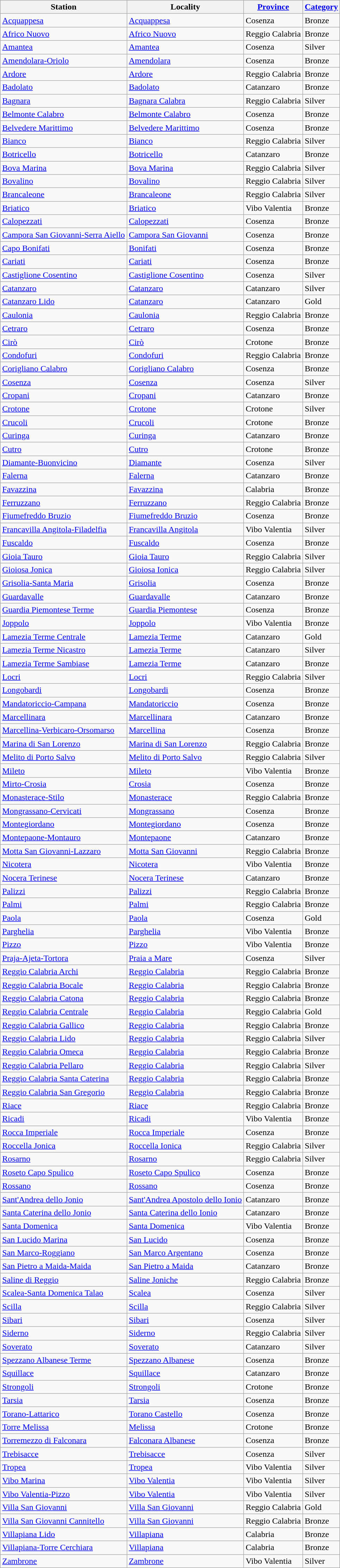<table class="wikitable sortable">
<tr>
<th>Station</th>
<th>Locality</th>
<th><a href='#'>Province</a></th>
<th><a href='#'>Category</a></th>
</tr>
<tr>
<td><a href='#'>Acquappesa</a></td>
<td><a href='#'>Acquappesa</a></td>
<td>Cosenza</td>
<td>Bronze</td>
</tr>
<tr>
<td><a href='#'>Africo Nuovo</a></td>
<td><a href='#'>Africo Nuovo</a></td>
<td>Reggio Calabria</td>
<td>Bronze</td>
</tr>
<tr>
<td><a href='#'>Amantea</a></td>
<td><a href='#'>Amantea</a></td>
<td>Cosenza</td>
<td>Silver</td>
</tr>
<tr>
<td><a href='#'>Amendolara-Oriolo</a></td>
<td><a href='#'>Amendolara</a></td>
<td>Cosenza</td>
<td>Bronze</td>
</tr>
<tr>
<td><a href='#'>Ardore</a></td>
<td><a href='#'>Ardore</a></td>
<td>Reggio Calabria</td>
<td>Bronze</td>
</tr>
<tr>
<td><a href='#'>Badolato</a></td>
<td><a href='#'>Badolato</a></td>
<td>Catanzaro</td>
<td>Bronze</td>
</tr>
<tr>
<td><a href='#'>Bagnara</a></td>
<td><a href='#'>Bagnara Calabra</a></td>
<td>Reggio Calabria</td>
<td>Silver</td>
</tr>
<tr>
<td><a href='#'>Belmonte Calabro</a></td>
<td><a href='#'>Belmonte Calabro</a></td>
<td>Cosenza</td>
<td>Bronze</td>
</tr>
<tr>
<td><a href='#'>Belvedere Marittimo</a></td>
<td><a href='#'>Belvedere Marittimo</a></td>
<td>Cosenza</td>
<td>Bronze</td>
</tr>
<tr>
<td><a href='#'>Bianco</a></td>
<td><a href='#'>Bianco</a></td>
<td>Reggio Calabria</td>
<td>Silver</td>
</tr>
<tr>
<td><a href='#'>Botricello</a></td>
<td><a href='#'>Botricello</a></td>
<td>Catanzaro</td>
<td>Bronze</td>
</tr>
<tr>
<td><a href='#'>Bova Marina</a></td>
<td><a href='#'>Bova Marina</a></td>
<td>Reggio Calabria</td>
<td>Silver</td>
</tr>
<tr>
<td><a href='#'>Bovalino</a></td>
<td><a href='#'>Bovalino</a></td>
<td>Reggio Calabria</td>
<td>Silver</td>
</tr>
<tr>
<td><a href='#'>Brancaleone</a></td>
<td><a href='#'>Brancaleone</a></td>
<td>Reggio Calabria</td>
<td>Silver</td>
</tr>
<tr>
<td><a href='#'>Briatico</a></td>
<td><a href='#'>Briatico</a></td>
<td>Vibo Valentia</td>
<td>Bronze</td>
</tr>
<tr>
<td><a href='#'>Calopezzati</a></td>
<td><a href='#'>Calopezzati</a></td>
<td>Cosenza</td>
<td>Bronze</td>
</tr>
<tr>
<td><a href='#'>Campora San Giovanni-Serra Aiello</a></td>
<td><a href='#'>Campora San Giovanni</a></td>
<td>Cosenza</td>
<td>Bronze</td>
</tr>
<tr>
<td><a href='#'>Capo Bonifati</a></td>
<td><a href='#'>Bonifati</a></td>
<td>Cosenza</td>
<td>Bronze</td>
</tr>
<tr>
<td><a href='#'>Cariati</a></td>
<td><a href='#'>Cariati</a></td>
<td>Cosenza</td>
<td>Bronze</td>
</tr>
<tr>
<td><a href='#'>Castiglione Cosentino</a></td>
<td><a href='#'>Castiglione Cosentino</a></td>
<td>Cosenza</td>
<td>Silver</td>
</tr>
<tr>
<td><a href='#'>Catanzaro</a></td>
<td><a href='#'>Catanzaro</a></td>
<td>Catanzaro</td>
<td>Silver</td>
</tr>
<tr>
<td><a href='#'>Catanzaro Lido</a></td>
<td><a href='#'>Catanzaro</a></td>
<td>Catanzaro</td>
<td>Gold</td>
</tr>
<tr>
<td><a href='#'>Caulonia</a></td>
<td><a href='#'>Caulonia</a></td>
<td>Reggio Calabria</td>
<td>Bronze</td>
</tr>
<tr>
<td><a href='#'>Cetraro</a></td>
<td><a href='#'>Cetraro</a></td>
<td>Cosenza</td>
<td>Bronze</td>
</tr>
<tr>
<td><a href='#'>Cirò</a></td>
<td><a href='#'>Cirò</a></td>
<td>Crotone</td>
<td>Bronze</td>
</tr>
<tr>
<td><a href='#'>Condofuri</a></td>
<td><a href='#'>Condofuri</a></td>
<td>Reggio Calabria</td>
<td>Bronze</td>
</tr>
<tr>
<td><a href='#'>Corigliano Calabro</a></td>
<td><a href='#'>Corigliano Calabro</a></td>
<td>Cosenza</td>
<td>Bronze</td>
</tr>
<tr>
<td><a href='#'>Cosenza</a></td>
<td><a href='#'>Cosenza</a></td>
<td>Cosenza</td>
<td>Silver</td>
</tr>
<tr>
<td><a href='#'>Cropani</a></td>
<td><a href='#'>Cropani</a></td>
<td>Catanzaro</td>
<td>Bronze</td>
</tr>
<tr>
<td><a href='#'>Crotone</a></td>
<td><a href='#'>Crotone</a></td>
<td>Crotone</td>
<td>Silver</td>
</tr>
<tr>
<td><a href='#'>Crucoli</a></td>
<td><a href='#'>Crucoli</a></td>
<td>Crotone</td>
<td>Bronze</td>
</tr>
<tr>
<td><a href='#'>Curinga</a></td>
<td><a href='#'>Curinga</a></td>
<td>Catanzaro</td>
<td>Bronze</td>
</tr>
<tr>
<td><a href='#'>Cutro</a></td>
<td><a href='#'>Cutro</a></td>
<td>Crotone</td>
<td>Bronze</td>
</tr>
<tr>
<td><a href='#'>Diamante-Buonvicino</a></td>
<td><a href='#'>Diamante</a></td>
<td>Cosenza</td>
<td>Silver</td>
</tr>
<tr>
<td><a href='#'>Falerna</a></td>
<td><a href='#'>Falerna</a></td>
<td>Catanzaro</td>
<td>Bronze</td>
</tr>
<tr>
<td><a href='#'>Favazzina</a></td>
<td><a href='#'>Favazzina</a></td>
<td>Calabria</td>
<td>Bronze</td>
</tr>
<tr>
<td><a href='#'>Ferruzzano</a></td>
<td><a href='#'>Ferruzzano</a></td>
<td>Reggio Calabria</td>
<td>Bronze</td>
</tr>
<tr>
<td><a href='#'>Fiumefreddo Bruzio</a></td>
<td><a href='#'>Fiumefreddo Bruzio</a></td>
<td>Cosenza</td>
<td>Bronze</td>
</tr>
<tr>
<td><a href='#'>Francavilla Angitola-Filadelfia</a></td>
<td><a href='#'>Francavilla Angitola</a></td>
<td>Vibo Valentia</td>
<td>Silver</td>
</tr>
<tr>
<td><a href='#'>Fuscaldo</a></td>
<td><a href='#'>Fuscaldo</a></td>
<td>Cosenza</td>
<td>Bronze</td>
</tr>
<tr>
<td><a href='#'>Gioia Tauro</a></td>
<td><a href='#'>Gioia Tauro</a></td>
<td>Reggio Calabria</td>
<td>Silver</td>
</tr>
<tr>
<td><a href='#'>Gioiosa Jonica</a></td>
<td><a href='#'>Gioiosa Ionica</a></td>
<td>Reggio Calabria</td>
<td>Silver</td>
</tr>
<tr>
<td><a href='#'>Grisolia-Santa Maria</a></td>
<td><a href='#'>Grisolia</a></td>
<td>Cosenza</td>
<td>Bronze</td>
</tr>
<tr>
<td><a href='#'>Guardavalle</a></td>
<td><a href='#'>Guardavalle</a></td>
<td>Catanzaro</td>
<td>Bronze</td>
</tr>
<tr>
<td><a href='#'>Guardia Piemontese Terme</a></td>
<td><a href='#'>Guardia Piemontese</a></td>
<td>Cosenza</td>
<td>Bronze</td>
</tr>
<tr>
<td><a href='#'>Joppolo</a></td>
<td><a href='#'>Joppolo</a></td>
<td>Vibo Valentia</td>
<td>Bronze</td>
</tr>
<tr>
<td><a href='#'>Lamezia Terme Centrale</a></td>
<td><a href='#'>Lamezia Terme</a></td>
<td>Catanzaro</td>
<td>Gold</td>
</tr>
<tr>
<td><a href='#'>Lamezia Terme Nicastro</a></td>
<td><a href='#'>Lamezia Terme</a></td>
<td>Catanzaro</td>
<td>Silver</td>
</tr>
<tr>
<td><a href='#'>Lamezia Terme Sambiase</a></td>
<td><a href='#'>Lamezia Terme</a></td>
<td>Catanzaro</td>
<td>Bronze</td>
</tr>
<tr>
<td><a href='#'>Locri</a></td>
<td><a href='#'>Locri</a></td>
<td>Reggio Calabria</td>
<td>Silver</td>
</tr>
<tr>
<td><a href='#'>Longobardi</a></td>
<td><a href='#'>Longobardi</a></td>
<td>Cosenza</td>
<td>Bronze</td>
</tr>
<tr>
<td><a href='#'>Mandatoriccio-Campana</a></td>
<td><a href='#'>Mandatoriccio</a></td>
<td>Cosenza</td>
<td>Bronze</td>
</tr>
<tr>
<td><a href='#'>Marcellinara</a></td>
<td><a href='#'>Marcellinara</a></td>
<td>Catanzaro</td>
<td>Bronze</td>
</tr>
<tr>
<td><a href='#'>Marcellina-Verbicaro-Orsomarso</a></td>
<td><a href='#'>Marcellina</a></td>
<td>Cosenza</td>
<td>Bronze</td>
</tr>
<tr>
<td><a href='#'>Marina di San Lorenzo</a></td>
<td><a href='#'>Marina di San Lorenzo</a></td>
<td>Reggio Calabria</td>
<td>Bronze</td>
</tr>
<tr>
<td><a href='#'>Melito di Porto Salvo</a></td>
<td><a href='#'>Melito di Porto Salvo</a></td>
<td>Reggio Calabria</td>
<td>Silver</td>
</tr>
<tr>
<td><a href='#'>Mileto</a></td>
<td><a href='#'>Mileto</a></td>
<td>Vibo Valentia</td>
<td>Bronze</td>
</tr>
<tr>
<td><a href='#'>Mirto-Crosia</a></td>
<td><a href='#'>Crosia</a></td>
<td>Cosenza</td>
<td>Bronze</td>
</tr>
<tr>
<td><a href='#'>Monasterace-Stilo</a></td>
<td><a href='#'>Monasterace</a></td>
<td>Reggio Calabria</td>
<td>Bronze</td>
</tr>
<tr>
<td><a href='#'>Mongrassano-Cervicati</a></td>
<td><a href='#'>Mongrassano</a></td>
<td>Cosenza</td>
<td>Bronze</td>
</tr>
<tr>
<td><a href='#'>Montegiordano</a></td>
<td><a href='#'>Montegiordano</a></td>
<td>Cosenza</td>
<td>Bronze</td>
</tr>
<tr>
<td><a href='#'>Montepaone-Montauro</a></td>
<td><a href='#'>Montepaone</a></td>
<td>Catanzaro</td>
<td>Bronze</td>
</tr>
<tr>
<td><a href='#'>Motta San Giovanni-Lazzaro</a></td>
<td><a href='#'>Motta San Giovanni</a></td>
<td>Reggio Calabria</td>
<td>Bronze</td>
</tr>
<tr>
<td><a href='#'>Nicotera</a></td>
<td><a href='#'>Nicotera</a></td>
<td>Vibo Valentia</td>
<td>Bronze</td>
</tr>
<tr>
<td><a href='#'>Nocera Terinese</a></td>
<td><a href='#'>Nocera Terinese</a></td>
<td>Catanzaro</td>
<td>Bronze</td>
</tr>
<tr>
<td><a href='#'>Palizzi</a></td>
<td><a href='#'>Palizzi</a></td>
<td>Reggio Calabria</td>
<td>Bronze</td>
</tr>
<tr>
<td><a href='#'>Palmi</a></td>
<td><a href='#'>Palmi</a></td>
<td>Reggio Calabria</td>
<td>Bronze</td>
</tr>
<tr>
<td><a href='#'>Paola</a></td>
<td><a href='#'>Paola</a></td>
<td>Cosenza</td>
<td>Gold</td>
</tr>
<tr>
<td><a href='#'>Parghelia</a></td>
<td><a href='#'>Parghelia</a></td>
<td>Vibo Valentia</td>
<td>Bronze</td>
</tr>
<tr>
<td><a href='#'>Pizzo</a></td>
<td><a href='#'>Pizzo</a></td>
<td>Vibo Valentia</td>
<td>Bronze</td>
</tr>
<tr>
<td><a href='#'>Praja-Ajeta-Tortora</a></td>
<td><a href='#'>Praia a Mare</a></td>
<td>Cosenza</td>
<td>Silver</td>
</tr>
<tr>
<td><a href='#'>Reggio Calabria Archi</a></td>
<td><a href='#'>Reggio Calabria</a></td>
<td>Reggio Calabria</td>
<td>Bronze</td>
</tr>
<tr>
<td><a href='#'>Reggio Calabria Bocale</a></td>
<td><a href='#'>Reggio Calabria</a></td>
<td>Reggio Calabria</td>
<td>Bronze</td>
</tr>
<tr>
<td><a href='#'>Reggio Calabria Catona</a></td>
<td><a href='#'>Reggio Calabria</a></td>
<td>Reggio Calabria</td>
<td>Bronze</td>
</tr>
<tr>
<td><a href='#'>Reggio Calabria Centrale</a></td>
<td><a href='#'>Reggio Calabria</a></td>
<td>Reggio Calabria</td>
<td>Gold</td>
</tr>
<tr>
<td><a href='#'>Reggio Calabria Gallico</a></td>
<td><a href='#'>Reggio Calabria</a></td>
<td>Reggio Calabria</td>
<td>Bronze</td>
</tr>
<tr>
<td><a href='#'>Reggio Calabria Lido</a></td>
<td><a href='#'>Reggio Calabria</a></td>
<td>Reggio Calabria</td>
<td>Silver</td>
</tr>
<tr>
<td><a href='#'>Reggio Calabria Omeca</a></td>
<td><a href='#'>Reggio Calabria</a></td>
<td>Reggio Calabria</td>
<td>Bronze</td>
</tr>
<tr>
<td><a href='#'>Reggio Calabria Pellaro</a></td>
<td><a href='#'>Reggio Calabria</a></td>
<td>Reggio Calabria</td>
<td>Silver</td>
</tr>
<tr>
<td><a href='#'>Reggio Calabria Santa Caterina</a></td>
<td><a href='#'>Reggio Calabria</a></td>
<td>Reggio Calabria</td>
<td>Bronze</td>
</tr>
<tr>
<td><a href='#'>Reggio Calabria San Gregorio</a></td>
<td><a href='#'>Reggio Calabria</a></td>
<td>Reggio Calabria</td>
<td>Bronze</td>
</tr>
<tr>
<td><a href='#'>Riace</a></td>
<td><a href='#'>Riace</a></td>
<td>Reggio Calabria</td>
<td>Bronze</td>
</tr>
<tr>
<td><a href='#'>Ricadi</a></td>
<td><a href='#'>Ricadi</a></td>
<td>Vibo Valentia</td>
<td>Bronze</td>
</tr>
<tr>
<td><a href='#'>Rocca Imperiale</a></td>
<td><a href='#'>Rocca Imperiale</a></td>
<td>Cosenza</td>
<td>Bronze</td>
</tr>
<tr>
<td><a href='#'>Roccella Jonica</a></td>
<td><a href='#'>Roccella Ionica</a></td>
<td>Reggio Calabria</td>
<td>Silver</td>
</tr>
<tr>
<td><a href='#'>Rosarno</a></td>
<td><a href='#'>Rosarno</a></td>
<td>Reggio Calabria</td>
<td>Silver</td>
</tr>
<tr>
<td><a href='#'>Roseto Capo Spulico</a></td>
<td><a href='#'>Roseto Capo Spulico</a></td>
<td>Cosenza</td>
<td>Bronze</td>
</tr>
<tr>
<td><a href='#'>Rossano</a></td>
<td><a href='#'>Rossano</a></td>
<td>Cosenza</td>
<td>Bronze</td>
</tr>
<tr>
<td><a href='#'>Sant'Andrea dello Jonio</a></td>
<td><a href='#'>Sant'Andrea Apostolo dello Ionio</a></td>
<td>Catanzaro</td>
<td>Bronze</td>
</tr>
<tr>
<td><a href='#'>Santa Caterina dello Jonio</a></td>
<td><a href='#'>Santa Caterina dello Ionio</a></td>
<td>Catanzaro</td>
<td>Bronze</td>
</tr>
<tr>
<td><a href='#'>Santa Domenica</a></td>
<td><a href='#'>Santa Domenica</a></td>
<td>Vibo Valentia</td>
<td>Bronze</td>
</tr>
<tr>
<td><a href='#'>San Lucido Marina</a></td>
<td><a href='#'>San Lucido</a></td>
<td>Cosenza</td>
<td>Bronze</td>
</tr>
<tr>
<td><a href='#'>San Marco-Roggiano</a></td>
<td><a href='#'>San Marco Argentano</a></td>
<td>Cosenza</td>
<td>Bronze</td>
</tr>
<tr>
<td><a href='#'>San Pietro a Maida-Maida</a></td>
<td><a href='#'>San Pietro a Maida</a></td>
<td>Catanzaro</td>
<td>Bronze</td>
</tr>
<tr>
<td><a href='#'>Saline di Reggio</a></td>
<td><a href='#'>Saline Joniche</a></td>
<td>Reggio Calabria</td>
<td>Bronze</td>
</tr>
<tr>
<td><a href='#'>Scalea-Santa Domenica Talao</a></td>
<td><a href='#'>Scalea</a></td>
<td>Cosenza</td>
<td>Silver</td>
</tr>
<tr>
<td><a href='#'>Scilla</a></td>
<td><a href='#'>Scilla</a></td>
<td>Reggio Calabria</td>
<td>Silver</td>
</tr>
<tr>
<td><a href='#'>Sibari</a></td>
<td><a href='#'>Sibari</a></td>
<td>Cosenza</td>
<td>Silver</td>
</tr>
<tr>
<td><a href='#'>Siderno</a></td>
<td><a href='#'>Siderno</a></td>
<td>Reggio Calabria</td>
<td>Silver</td>
</tr>
<tr>
<td><a href='#'>Soverato</a></td>
<td><a href='#'>Soverato</a></td>
<td>Catanzaro</td>
<td>Silver</td>
</tr>
<tr>
<td><a href='#'>Spezzano Albanese Terme</a></td>
<td><a href='#'>Spezzano Albanese</a></td>
<td>Cosenza</td>
<td>Bronze</td>
</tr>
<tr>
<td><a href='#'>Squillace</a></td>
<td><a href='#'>Squillace</a></td>
<td>Catanzaro</td>
<td>Bronze</td>
</tr>
<tr>
<td><a href='#'>Strongoli</a></td>
<td><a href='#'>Strongoli</a></td>
<td>Crotone</td>
<td>Bronze</td>
</tr>
<tr>
<td><a href='#'>Tarsia</a></td>
<td><a href='#'>Tarsia</a></td>
<td>Cosenza</td>
<td>Bronze</td>
</tr>
<tr>
<td><a href='#'>Torano-Lattarico</a></td>
<td><a href='#'>Torano Castello</a></td>
<td>Cosenza</td>
<td>Bronze</td>
</tr>
<tr>
<td><a href='#'>Torre Melissa</a></td>
<td><a href='#'>Melissa</a></td>
<td>Crotone</td>
<td>Bronze</td>
</tr>
<tr>
<td><a href='#'>Torremezzo di Falconara</a></td>
<td><a href='#'>Falconara Albanese</a></td>
<td>Cosenza</td>
<td>Bronze</td>
</tr>
<tr>
<td><a href='#'>Trebisacce</a></td>
<td><a href='#'>Trebisacce</a></td>
<td>Cosenza</td>
<td>Silver</td>
</tr>
<tr>
<td><a href='#'>Tropea</a></td>
<td><a href='#'>Tropea</a></td>
<td>Vibo Valentia</td>
<td>Silver</td>
</tr>
<tr>
<td><a href='#'>Vibo Marina</a></td>
<td><a href='#'>Vibo Valentia</a></td>
<td>Vibo Valentia</td>
<td>Silver</td>
</tr>
<tr>
<td><a href='#'>Vibo Valentia-Pizzo</a></td>
<td><a href='#'>Vibo Valentia</a></td>
<td>Vibo Valentia</td>
<td>Silver</td>
</tr>
<tr>
<td><a href='#'>Villa San Giovanni</a></td>
<td><a href='#'>Villa San Giovanni</a></td>
<td>Reggio Calabria</td>
<td>Gold</td>
</tr>
<tr>
<td><a href='#'>Villa San Giovanni Cannitello</a></td>
<td><a href='#'>Villa San Giovanni</a></td>
<td>Reggio Calabria</td>
<td>Bronze</td>
</tr>
<tr>
<td><a href='#'>Villapiana Lido</a></td>
<td><a href='#'>Villapiana</a></td>
<td>Calabria</td>
<td>Bronze</td>
</tr>
<tr>
<td><a href='#'>Villapiana-Torre Cerchiara</a></td>
<td><a href='#'>Villapiana</a></td>
<td>Calabria</td>
<td>Bronze</td>
</tr>
<tr>
<td><a href='#'>Zambrone</a></td>
<td><a href='#'>Zambrone</a></td>
<td>Vibo Valentia</td>
<td>Silver</td>
</tr>
</table>
